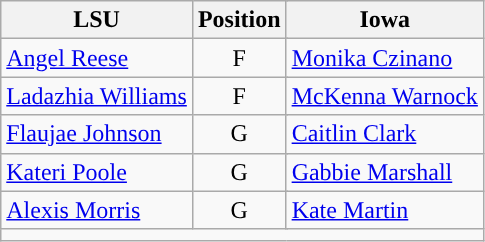<table class="wikitable">
<tr>
<th>LSU</th>
<th colspan="2">Position</th>
<th>Iowa</th>
</tr>
<tr>
<td><a href='#'>Angel Reese</a></td>
<td colspan=2 style="text-align:center">F</td>
<td><a href='#'>Monika Czinano</a></td>
</tr>
<tr>
<td><a href='#'>Ladazhia Williams</a></td>
<td colspan=2 style="text-align:center">F</td>
<td><a href='#'>McKenna Warnock</a></td>
</tr>
<tr>
<td><a href='#'>Flaujae Johnson</a></td>
<td colspan=2 style="text-align:center">G</td>
<td><a href='#'>Caitlin Clark</a></td>
</tr>
<tr>
<td><a href='#'>Kateri Poole</a></td>
<td colspan=2 style="text-align:center">G</td>
<td><a href='#'>Gabbie Marshall</a></td>
</tr>
<tr>
<td><a href='#'>Alexis Morris</a></td>
<td colspan=2 style="text-align:center">G</td>
<td><a href='#'>Kate Martin</a></td>
</tr>
<tr>
<td style="text-align:center" colspan=4></td>
</tr>
</table>
